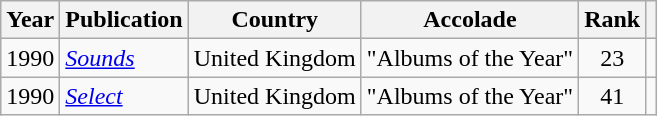<table class="wikitable sortable" style="margin:0em 1em 1em 0pt">
<tr>
<th>Year</th>
<th>Publication</th>
<th>Country</th>
<th>Accolade</th>
<th>Rank</th>
<th class=unsortable></th>
</tr>
<tr>
<td align=center>1990</td>
<td><em><a href='#'>Sounds</a></em></td>
<td>United Kingdom</td>
<td>"Albums of the Year"</td>
<td align=center>23</td>
<td></td>
</tr>
<tr>
<td align=center>1990</td>
<td><em><a href='#'>Select</a></em></td>
<td>United Kingdom</td>
<td>"Albums of the Year"</td>
<td align=center>41</td>
<td></td>
</tr>
</table>
